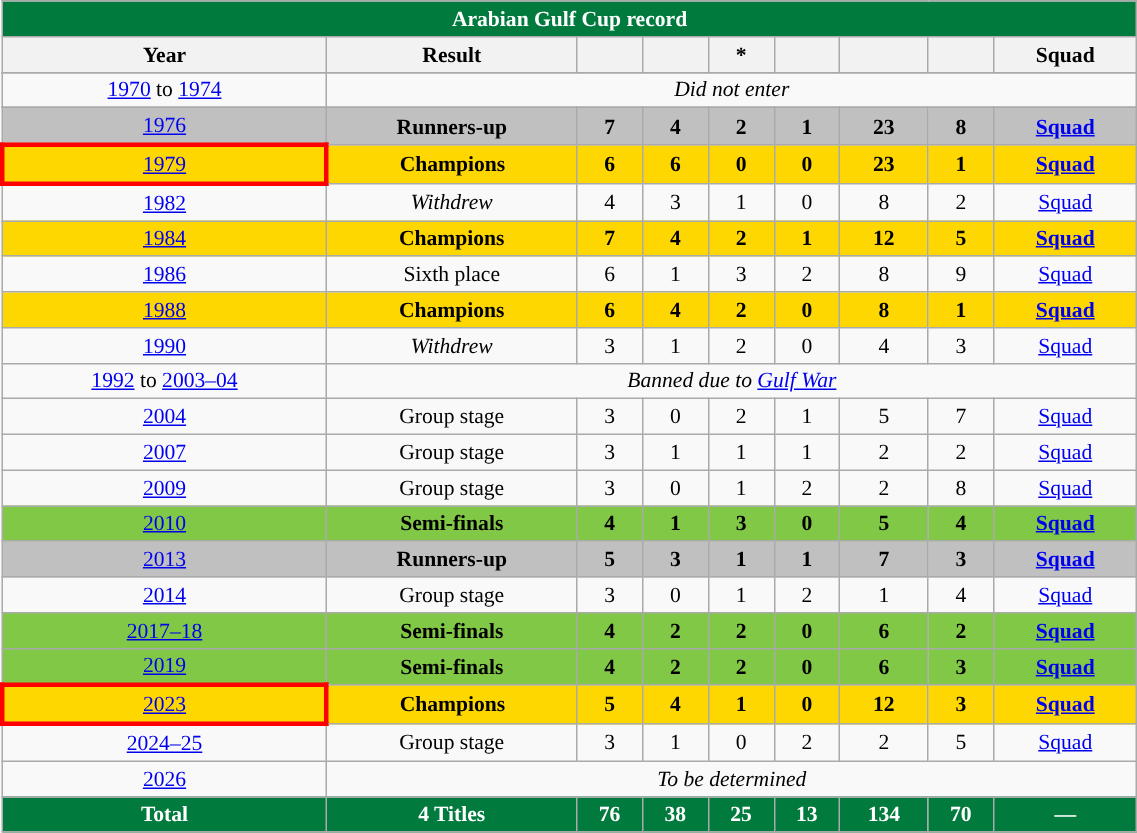<table class="wikitable collapsed" style="font-size:90%; text-align:center;" width="60%">
<tr>
<th colspan=9 style="background: #007A3D; color: #FFFFFF;">Arabian Gulf Cup record</th>
</tr>
<tr>
<th>Year</th>
<th>Result</th>
<th></th>
<th></th>
<th>*</th>
<th></th>
<th></th>
<th></th>
<th>Squad</th>
</tr>
<tr>
</tr>
<tr>
<td> <a href='#'>1970</a> to  <a href='#'>1974</a></td>
<td colspan=8><em>Did not enter</em></td>
</tr>
<tr>
</tr>
<tr bgcolor=silver>
<td> <a href='#'>1976</a></td>
<td><strong>Runners-up</strong></td>
<td><strong>7</strong></td>
<td><strong>4</strong></td>
<td><strong>2</strong></td>
<td><strong>1</strong></td>
<td><strong>23</strong></td>
<td><strong>8</strong></td>
<td><strong><a href='#'>Squad</a></strong></td>
</tr>
<tr bgcolor=gold>
<td style="border: 3px solid red"> <a href='#'>1979</a></td>
<td><strong>Champions</strong></td>
<td><strong>6</strong></td>
<td><strong>6</strong></td>
<td><strong>0</strong></td>
<td><strong>0</strong></td>
<td><strong>23</strong></td>
<td><strong>1</strong></td>
<td><strong><a href='#'>Squad</a></strong></td>
</tr>
<tr>
<td> <a href='#'>1982</a></td>
<td><em>Withdrew</em></td>
<td>4</td>
<td>3</td>
<td>1</td>
<td>0</td>
<td>8</td>
<td>2</td>
<td><a href='#'>Squad</a></td>
</tr>
<tr bgcolor=gold>
<td> <a href='#'>1984</a></td>
<td><strong>Champions</strong></td>
<td><strong>7</strong></td>
<td><strong>4</strong></td>
<td><strong>2</strong></td>
<td><strong>1</strong></td>
<td><strong>12</strong></td>
<td><strong>5</strong></td>
<td><strong><a href='#'>Squad</a></strong></td>
</tr>
<tr>
<td> <a href='#'>1986</a></td>
<td>Sixth place</td>
<td>6</td>
<td>1</td>
<td>3</td>
<td>2</td>
<td>8</td>
<td>9</td>
<td><a href='#'>Squad</a></td>
</tr>
<tr bgcolor=gold>
<td> <a href='#'>1988</a></td>
<td><strong>Champions</strong></td>
<td><strong>6</strong></td>
<td><strong>4</strong></td>
<td><strong>2</strong></td>
<td><strong>0</strong></td>
<td><strong>8</strong></td>
<td><strong>1</strong></td>
<td><strong><a href='#'>Squad</a></strong></td>
</tr>
<tr>
<td> <a href='#'>1990</a></td>
<td><em>Withdrew</em></td>
<td>3</td>
<td>1</td>
<td>2</td>
<td>0</td>
<td>4</td>
<td>3</td>
<td><a href='#'>Squad</a></td>
</tr>
<tr>
<td> <a href='#'>1992</a> to  <a href='#'>2003–04</a></td>
<td colspan=9><em>Banned due to <a href='#'>Gulf War</a></em></td>
</tr>
<tr>
<td> <a href='#'>2004</a></td>
<td>Group stage</td>
<td>3</td>
<td>0</td>
<td>2</td>
<td>1</td>
<td>5</td>
<td>7</td>
<td><a href='#'>Squad</a></td>
</tr>
<tr>
<td> <a href='#'>2007</a></td>
<td>Group stage</td>
<td>3</td>
<td>1</td>
<td>1</td>
<td>1</td>
<td>2</td>
<td>2</td>
<td><a href='#'>Squad</a></td>
</tr>
<tr>
<td> <a href='#'>2009</a></td>
<td>Group stage</td>
<td>3</td>
<td>0</td>
<td>1</td>
<td>2</td>
<td>2</td>
<td>8</td>
<td><a href='#'>Squad</a></td>
</tr>
<tr style="background:#81c846;">
<td> <a href='#'>2010</a></td>
<td><strong>Semi-finals</strong></td>
<td><strong>4</strong></td>
<td><strong>1</strong></td>
<td><strong>3</strong></td>
<td><strong>0</strong></td>
<td><strong>5</strong></td>
<td><strong>4</strong></td>
<td><strong><a href='#'>Squad</a></strong></td>
</tr>
<tr bgcolor=silver>
<td> <a href='#'>2013</a></td>
<td><strong>Runners-up</strong></td>
<td><strong>5</strong></td>
<td><strong>3</strong></td>
<td><strong>1</strong></td>
<td><strong>1</strong></td>
<td><strong>7</strong></td>
<td><strong>3</strong></td>
<td><strong><a href='#'>Squad</a></strong></td>
</tr>
<tr>
<td> <a href='#'>2014</a></td>
<td>Group stage</td>
<td>3</td>
<td>0</td>
<td>1</td>
<td>2</td>
<td>1</td>
<td>4</td>
<td><a href='#'>Squad</a></td>
</tr>
<tr style="background:#81c846;">
<td> <a href='#'>2017–18</a></td>
<td><strong>Semi-finals</strong></td>
<td><strong>4</strong></td>
<td><strong>2</strong></td>
<td><strong>2</strong></td>
<td><strong>0</strong></td>
<td><strong>6</strong></td>
<td><strong>2</strong></td>
<td><strong><a href='#'>Squad</a></strong></td>
</tr>
<tr style="background:#81c846;">
<td> <a href='#'>2019</a></td>
<td><strong>Semi-finals</strong></td>
<td><strong>4</strong></td>
<td><strong>2</strong></td>
<td><strong>2</strong></td>
<td><strong>0</strong></td>
<td><strong>6</strong></td>
<td><strong>3</strong></td>
<td><strong><a href='#'>Squad</a></strong></td>
</tr>
<tr bgcolor=gold>
<td style="border: 3px solid red"> <a href='#'>2023</a></td>
<td><strong>Champions</strong></td>
<td><strong>5</strong></td>
<td><strong>4</strong></td>
<td><strong>1</strong></td>
<td><strong>0</strong></td>
<td><strong>12</strong></td>
<td><strong>3</strong></td>
<td><a href='#'><strong>Squad</strong></a></td>
</tr>
<tr>
<td> <a href='#'>2024–25</a></td>
<td>Group stage</td>
<td>3</td>
<td>1</td>
<td>0</td>
<td>2</td>
<td>2</td>
<td>5</td>
<td><a href='#'>Squad</a></td>
</tr>
<tr>
<td> <a href='#'>2026</a></td>
<td colspan="8"><em>To be determined</em></td>
</tr>
<tr>
<th style="background: #007A3D; color: #FFFFFF;">Total</th>
<th style="background: #007A3D; color: #FFFFFF;">4 Titles</th>
<th style="background: #007A3D; color: #FFFFFF;">76</th>
<th style="background: #007A3D; color: #FFFFFF;">38</th>
<th style="background: #007A3D; color: #FFFFFF;">25</th>
<th style="background: #007A3D; color: #FFFFFF;">13</th>
<th style="background: #007A3D; color: #FFFFFF;">134</th>
<th style="background: #007A3D; color: #FFFFFF;">70</th>
<th style="background: #007A3D; color: #FFFFFF;">—</th>
</tr>
</table>
